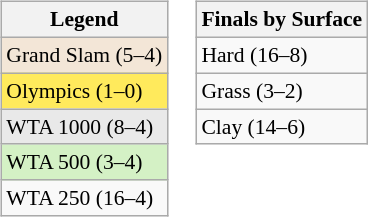<table>
<tr valign=top>
<td><br><table class=wikitable style=font-size:90%>
<tr>
<th>Legend</th>
</tr>
<tr>
<td bgcolor=f3e6d7>Grand Slam (5–4)</td>
</tr>
<tr>
<td bgcolor=FFEA5C>Olympics (1–0)</td>
</tr>
<tr>
<td bgcolor=e9e9e9>WTA 1000 (8–4)</td>
</tr>
<tr>
<td bgcolor=d4f1c5>WTA 500 (3–4)</td>
</tr>
<tr>
<td>WTA 250 (16–4)</td>
</tr>
</table>
</td>
<td><br><table class=wikitable  style=font-size:90%>
<tr>
<th>Finals by Surface</th>
</tr>
<tr>
<td>Hard (16–8)</td>
</tr>
<tr>
<td>Grass (3–2)</td>
</tr>
<tr>
<td>Clay (14–6)</td>
</tr>
</table>
</td>
</tr>
</table>
